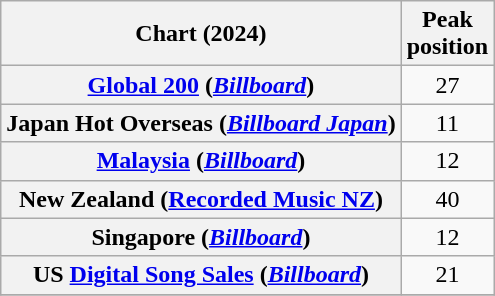<table class="wikitable sortable plainrowheaders" style="text-align:center">
<tr>
<th scope="col">Chart (2024)</th>
<th scope="col">Peak<br>position</th>
</tr>
<tr>
<th scope="row"><a href='#'>Global 200</a> (<em><a href='#'>Billboard</a></em>)</th>
<td>27</td>
</tr>
<tr>
<th scope="row">Japan Hot Overseas (<em><a href='#'>Billboard Japan</a></em>)</th>
<td>11</td>
</tr>
<tr>
<th scope="row"><a href='#'>Malaysia</a> (<em><a href='#'>Billboard</a></em>)</th>
<td>12</td>
</tr>
<tr>
<th scope="row">New Zealand (<a href='#'>Recorded Music NZ</a>)</th>
<td>40</td>
</tr>
<tr>
<th scope="row">Singapore (<em><a href='#'>Billboard</a></em>)</th>
<td>12</td>
</tr>
<tr>
<th scope="row">US <a href='#'>Digital Song Sales</a> (<em><a href='#'>Billboard</a></em>)</th>
<td>21</td>
</tr>
<tr>
</tr>
</table>
